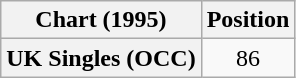<table class="wikitable plainrowheaders" style="text-align:center">
<tr>
<th>Chart (1995)</th>
<th>Position</th>
</tr>
<tr>
<th scope="row">UK Singles (OCC)</th>
<td>86</td>
</tr>
</table>
